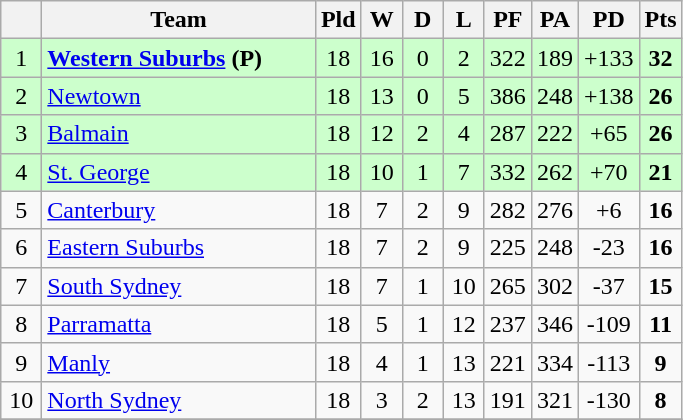<table class="wikitable" style="text-align:center;">
<tr>
<th width=20 abbr="Position"></th>
<th width=175>Team</th>
<th width=20 abbr="Played">Pld</th>
<th width=20 abbr="Won">W</th>
<th width=20 abbr="Drawn">D</th>
<th width=20 abbr="Lost">L</th>
<th width=20 abbr="Points for">PF</th>
<th width=20 abbr="Points against">PA</th>
<th width=20 abbr="Points difference">PD</th>
<th width=20 abbr="Points">Pts</th>
</tr>
<tr style="background: #ccffcc;">
<td>1</td>
<td style="text-align:left;"> <strong><a href='#'>Western Suburbs</a> (P)</strong></td>
<td>18</td>
<td>16</td>
<td>0</td>
<td>2</td>
<td>322</td>
<td>189</td>
<td>+133</td>
<td><strong>32</strong></td>
</tr>
<tr style="background: #ccffcc;">
<td>2</td>
<td style="text-align:left;"> <a href='#'>Newtown</a></td>
<td>18</td>
<td>13</td>
<td>0</td>
<td>5</td>
<td>386</td>
<td>248</td>
<td>+138</td>
<td><strong>26</strong></td>
</tr>
<tr style="background: #ccffcc;">
<td>3</td>
<td style="text-align:left;"> <a href='#'>Balmain</a></td>
<td>18</td>
<td>12</td>
<td>2</td>
<td>4</td>
<td>287</td>
<td>222</td>
<td>+65</td>
<td><strong>26</strong></td>
</tr>
<tr style="background: #ccffcc;">
<td>4</td>
<td style="text-align:left;"> <a href='#'>St. George</a></td>
<td>18</td>
<td>10</td>
<td>1</td>
<td>7</td>
<td>332</td>
<td>262</td>
<td>+70</td>
<td><strong>21</strong></td>
</tr>
<tr>
<td>5</td>
<td style="text-align:left;"> <a href='#'>Canterbury</a></td>
<td>18</td>
<td>7</td>
<td>2</td>
<td>9</td>
<td>282</td>
<td>276</td>
<td>+6</td>
<td><strong>16</strong></td>
</tr>
<tr>
<td>6</td>
<td style="text-align:left;"> <a href='#'>Eastern Suburbs</a></td>
<td>18</td>
<td>7</td>
<td>2</td>
<td>9</td>
<td>225</td>
<td>248</td>
<td>-23</td>
<td><strong>16</strong></td>
</tr>
<tr>
<td>7</td>
<td style="text-align:left;"> <a href='#'>South Sydney</a></td>
<td>18</td>
<td>7</td>
<td>1</td>
<td>10</td>
<td>265</td>
<td>302</td>
<td>-37</td>
<td><strong>15</strong></td>
</tr>
<tr>
<td>8</td>
<td style="text-align:left;"> <a href='#'>Parramatta</a></td>
<td>18</td>
<td>5</td>
<td>1</td>
<td>12</td>
<td>237</td>
<td>346</td>
<td>-109</td>
<td><strong>11</strong></td>
</tr>
<tr>
<td>9</td>
<td style="text-align:left;"> <a href='#'>Manly</a></td>
<td>18</td>
<td>4</td>
<td>1</td>
<td>13</td>
<td>221</td>
<td>334</td>
<td>-113</td>
<td><strong>9</strong></td>
</tr>
<tr>
<td>10</td>
<td style="text-align:left;"> <a href='#'>North Sydney</a></td>
<td>18</td>
<td>3</td>
<td>2</td>
<td>13</td>
<td>191</td>
<td>321</td>
<td>-130</td>
<td><strong>8</strong></td>
</tr>
<tr>
</tr>
</table>
